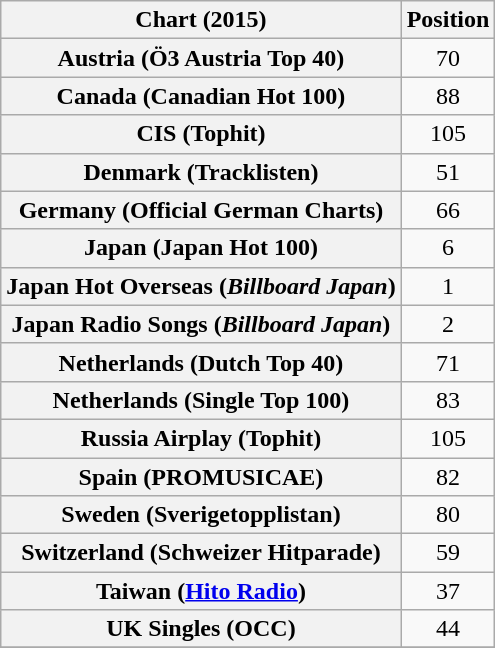<table class="wikitable plainrowheaders sortable" style="text-align:center;">
<tr>
<th>Chart (2015)</th>
<th>Position</th>
</tr>
<tr>
<th scope="row">Austria (Ö3 Austria Top 40)</th>
<td>70</td>
</tr>
<tr>
<th scope="row">Canada (Canadian Hot 100)</th>
<td>88</td>
</tr>
<tr>
<th scope="row">CIS (Tophit)</th>
<td style="text-align:center;">105</td>
</tr>
<tr>
<th scope="row">Denmark (Tracklisten)</th>
<td>51</td>
</tr>
<tr>
<th scope="row">Germany (Official German Charts)</th>
<td style="text-align:center;">66</td>
</tr>
<tr>
<th scope="row">Japan (Japan Hot 100)</th>
<td>6</td>
</tr>
<tr>
<th scope="row">Japan Hot Overseas (<em>Billboard Japan</em>)</th>
<td>1</td>
</tr>
<tr>
<th scope="row">Japan Radio Songs (<em>Billboard Japan</em>)</th>
<td>2</td>
</tr>
<tr>
<th scope="row">Netherlands (Dutch Top 40)</th>
<td>71</td>
</tr>
<tr>
<th scope="row">Netherlands (Single Top 100)</th>
<td>83</td>
</tr>
<tr>
<th scope="row">Russia Airplay (Tophit)</th>
<td>105</td>
</tr>
<tr>
<th scope="row">Spain (PROMUSICAE)</th>
<td>82</td>
</tr>
<tr>
<th scope="row">Sweden (Sverigetopplistan)</th>
<td>80</td>
</tr>
<tr>
<th scope="row">Switzerland (Schweizer Hitparade)</th>
<td>59</td>
</tr>
<tr>
<th scope="row">Taiwan (<a href='#'>Hito Radio</a>)</th>
<td>37</td>
</tr>
<tr>
<th scope="row">UK Singles (OCC)</th>
<td>44</td>
</tr>
<tr>
</tr>
</table>
